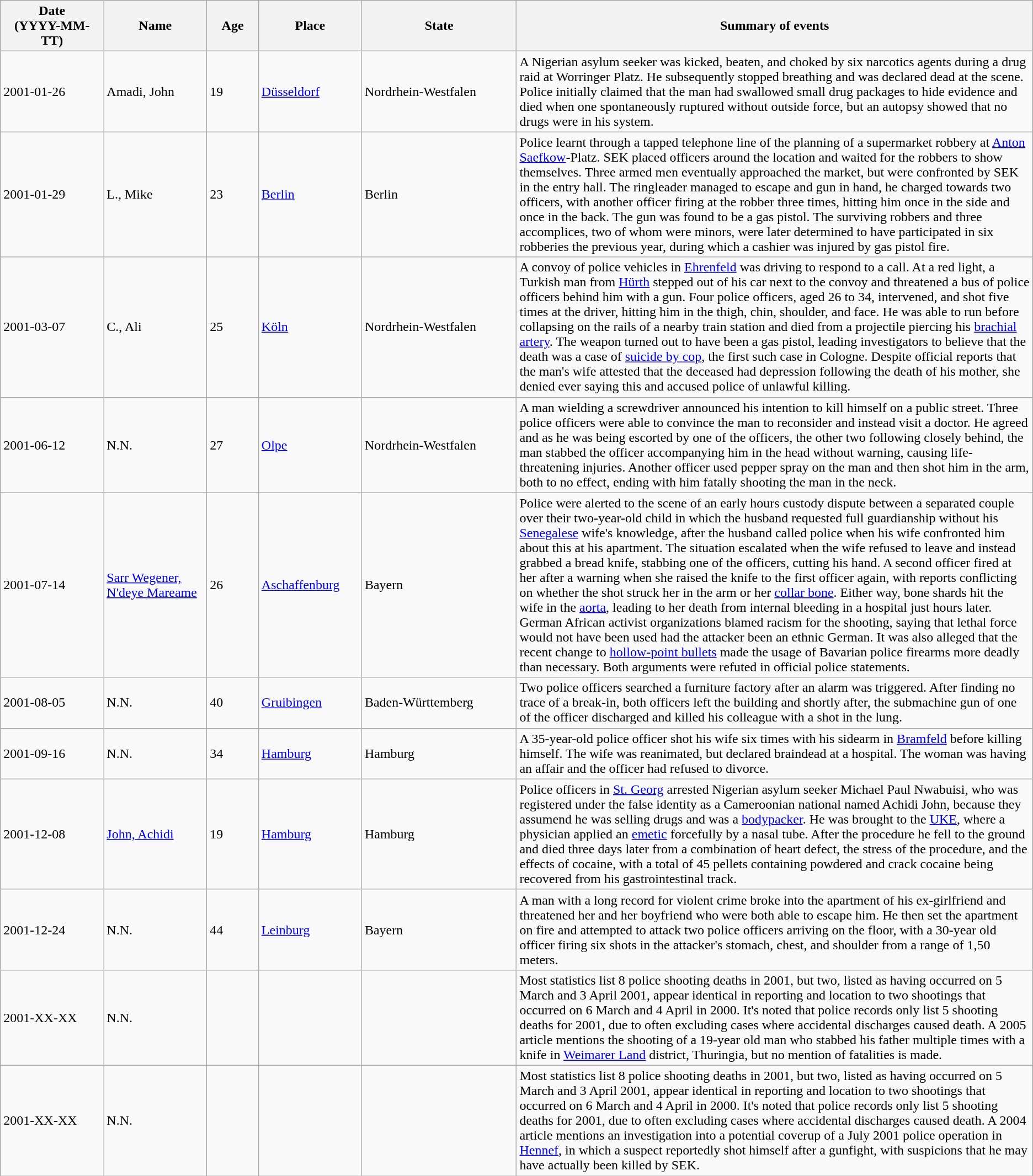<table class="wikitable sortable static-row-numbers static-row-header-text">
<tr>
<th style="width:10%;">Date<br>(YYYY-MM-TT)</th>
<th style="width:10%;">Name</th>
<th style="width:5%;">Age</th>
<th style="width:10%;">Place</th>
<th style="width:15%;">State</th>
<th style="width:50%;">Summary of events</th>
</tr>
<tr>
<td>2001-01-26</td>
<td>Amadi, John</td>
<td>19</td>
<td><a href='#'>Düsseldorf</a></td>
<td>Nordrhein-Westfalen</td>
<td>A Nigerian asylum seeker was kicked, beaten, and choked by six narcotics agents during a drug raid at Worringer Platz. He subsequently stopped breathing and was declared dead at the scene. Police initially claimed that the man had swallowed small drug packages to hide evidence and died when one spontaneously ruptured without outside force, but an autopsy showed that no drugs were in his system.</td>
</tr>
<tr>
<td>2001-01-29</td>
<td>L., Mike</td>
<td>23</td>
<td><a href='#'>Berlin</a></td>
<td>Berlin</td>
<td>Police learnt through a tapped telephone line of the planning of a supermarket robbery at <a href='#'>Anton Saefkow</a>-Platz. SEK placed officers around the location and waited for the robbers to show themselves. Three armed men eventually approached the market, but were confronted by SEK in the entry hall. The ringleader managed to escape and gun in hand, he charged towards two officers, with another officer firing at the robber three times, hitting him once in the side and once in the back. The gun was found to be a gas pistol. The surviving robbers and three accomplices, two of whom were minors, were later determined to have participated in six robberies the previous year, during which a cashier was injured by gas pistol fire.</td>
</tr>
<tr>
<td>2001-03-07</td>
<td>C., Ali</td>
<td>25</td>
<td><a href='#'>Köln</a></td>
<td>Nordrhein-Westfalen</td>
<td>A convoy of police vehicles in <a href='#'>Ehrenfeld</a> was driving to respond to a call. At a red light, a Turkish man from <a href='#'>Hürth</a> stepped out of his car next to the convoy and threatened a bus of police officers behind him with a gun. Four police officers, aged 26 to 34, intervened, and shot five times at the driver, hitting him in the thigh, chin, shoulder, and face. He was able to run before collapsing on the rails of a nearby train station and died from a projectile piercing his <a href='#'>brachial artery</a>. The weapon turned out to have been a gas pistol, leading investigators to believe that the death was a case of <a href='#'>suicide by cop</a>, the first such case in Cologne. Despite official reports that the man's wife attested that the deceased had depression following the death of his mother, she denied ever saying this and accused police of unlawful killing.</td>
</tr>
<tr>
<td>2001-06-12</td>
<td>N.N.</td>
<td>27</td>
<td><a href='#'>Olpe</a></td>
<td>Nordrhein-Westfalen</td>
<td>A man wielding a screwdriver announced his intention to kill himself on a public street. Three police officers were able to convince the man to reconsider and instead visit a doctor. He agreed and as he was being escorted by one of the officers, the other two following closely behind, the man stabbed the officer accompanying him in the head without warning, causing life-threatening injuries. Another officer used pepper spray on the man and then shot him in the arm, both to no effect, ending with him fatally shooting the man in the neck.</td>
</tr>
<tr>
<td>2001-07-14</td>
<td><a href='#'>Sarr Wegener, N'deye Mareame</a></td>
<td>26</td>
<td><a href='#'>Aschaffenburg</a></td>
<td>Bayern</td>
<td>Police were alerted to the scene of an early hours custody dispute between a separated couple over their two-year-old child in which the husband requested full guardianship without his <a href='#'>Senegalese</a> wife's knowledge, after the husband called police when his wife confronted him about this at his apartment. The situation escalated when the wife refused to leave and instead grabbed a bread knife, stabbing one of the officers, cutting his hand. A second officer fired at her after a warning when she raised the knife to the first officer again, with reports conflicting on whether the shot struck her in the arm or her <a href='#'>collar bone</a>. Either way, bone shards hit the wife in the <a href='#'>aorta</a>, leading to her death from internal bleeding in a hospital just hours later. German African activist organizations blamed racism for the shooting, saying that lethal force would not have been used had the attacker been an ethnic German. It was also alleged that the recent change to <a href='#'>hollow-point bullets</a> made the usage of Bavarian police firearms more deadly than necessary. Both arguments were refuted in official police statements.</td>
</tr>
<tr>
<td>2001-08-05</td>
<td>N.N.</td>
<td>40</td>
<td><a href='#'>Gruibingen</a></td>
<td>Baden-Württemberg</td>
<td>Two police officers searched a furniture factory after an alarm was triggered. After finding no trace of a break-in, both officers left the building and shortly after, the submachine gun of one of the officer discharged and killed his colleague with a shot in the lung.</td>
</tr>
<tr>
<td>2001-09-16</td>
<td>N.N.</td>
<td>34</td>
<td><a href='#'>Hamburg</a></td>
<td>Hamburg</td>
<td>A 35-year-old police officer shot his wife six times with his sidearm in <a href='#'>Bramfeld</a> before killing himself. The wife was reanimated, but declared braindead at a hospital. The woman was having an affair and the officer had refused to divorce.</td>
</tr>
<tr>
<td>2001-12-08</td>
<td><a href='#'>John, Achidi</a></td>
<td>19</td>
<td><a href='#'>Hamburg</a></td>
<td>Hamburg</td>
<td>Police officers in <a href='#'>St. Georg</a> arrested Nigerian asylum seeker Michael Paul Nwabuisi, who was registered under the false identity as a Cameroonian national named Achidi John, because they assumend he was selling drugs and was a <a href='#'>bodypacker</a>. He was brought to the <a href='#'>UKE</a>, where a physician applied an <a href='#'>emetic</a> forcefully by a nasal tube. After the procedure he fell to the ground and died three days later from a combination of heart defect, the stress of the procedure, and the effects of cocaine, with a total of 45 pellets containing powdered and crack cocaine being recovered from his gastrointestinal track.</td>
</tr>
<tr>
<td>2001-12-24</td>
<td>N.N.</td>
<td>44</td>
<td><a href='#'>Leinburg</a></td>
<td>Bayern</td>
<td>A man with a long record for violent crime broke into the apartment of his ex-girlfriend and threatened her and her boyfriend who were both able to escape him. He then set the apartment on fire and attempted to attack two police officers arriving on the floor, with a 30-year old officer firing six shots in the attacker's stomach, chest, and shoulder from a range of 1,50 meters.</td>
</tr>
<tr>
<td>2001-XX-XX</td>
<td>N.N.</td>
<td></td>
<td></td>
<td></td>
<td>Most statistics list 8 police shooting deaths in 2001, but two, listed as having occurred on 5 March and 3 April 2001, appear identical in reporting and location to two shootings that occurred on 6 March and 4 April in 2000. It's noted that police records only list 5 shooting deaths for 2001, due to often excluding cases where accidental discharges caused death. A 2005 article mentions the shooting of a 19-year old man who stabbed his father multiple times with a knife in <a href='#'>Weimarer Land</a> district, Thuringia, but no mention of fatalities is made.</td>
</tr>
<tr>
<td>2001-XX-XX</td>
<td>N.N.</td>
<td></td>
<td></td>
<td></td>
<td>Most statistics list 8 police shooting deaths in 2001, but two, listed as having occurred on 5 March and 3 April 2001, appear identical in reporting and location to two shootings that occurred on 6 March and 4 April in 2000. It's noted that police records only list 5 shooting deaths for 2001, due to often excluding cases where accidental discharges caused death. A 2004 article mentions an investigation into a potential coverup of a July 2001 police operation in <a href='#'>Hennef</a>, in which a suspect reportedly shot himself after a gunfight, with suspicions that he may have actually been killed by SEK.</td>
</tr>
</table>
